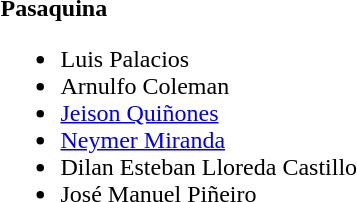<table>
<tr>
<td><strong>Pasaquina</strong><br><ul><li> Luis Palacios  </li><li> Arnulfo Coleman </li><li> <a href='#'>Jeison Quiñones</a></li><li> <a href='#'>Neymer Miranda</a></li><li> Dilan Esteban Lloreda Castillo</li><li> José Manuel Piñeiro</li></ul></td>
</tr>
</table>
